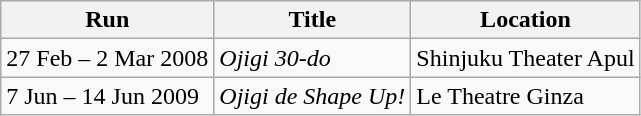<table class="wikitable">
<tr>
<th>Run</th>
<th>Title</th>
<th>Location</th>
</tr>
<tr>
<td>27 Feb – 2 Mar 2008</td>
<td><em>Ojigi 30-do</em></td>
<td>Shinjuku Theater Apul</td>
</tr>
<tr>
<td>7 Jun – 14 Jun 2009</td>
<td><em>Ojigi de Shape Up!</em></td>
<td>Le Theatre Ginza</td>
</tr>
</table>
